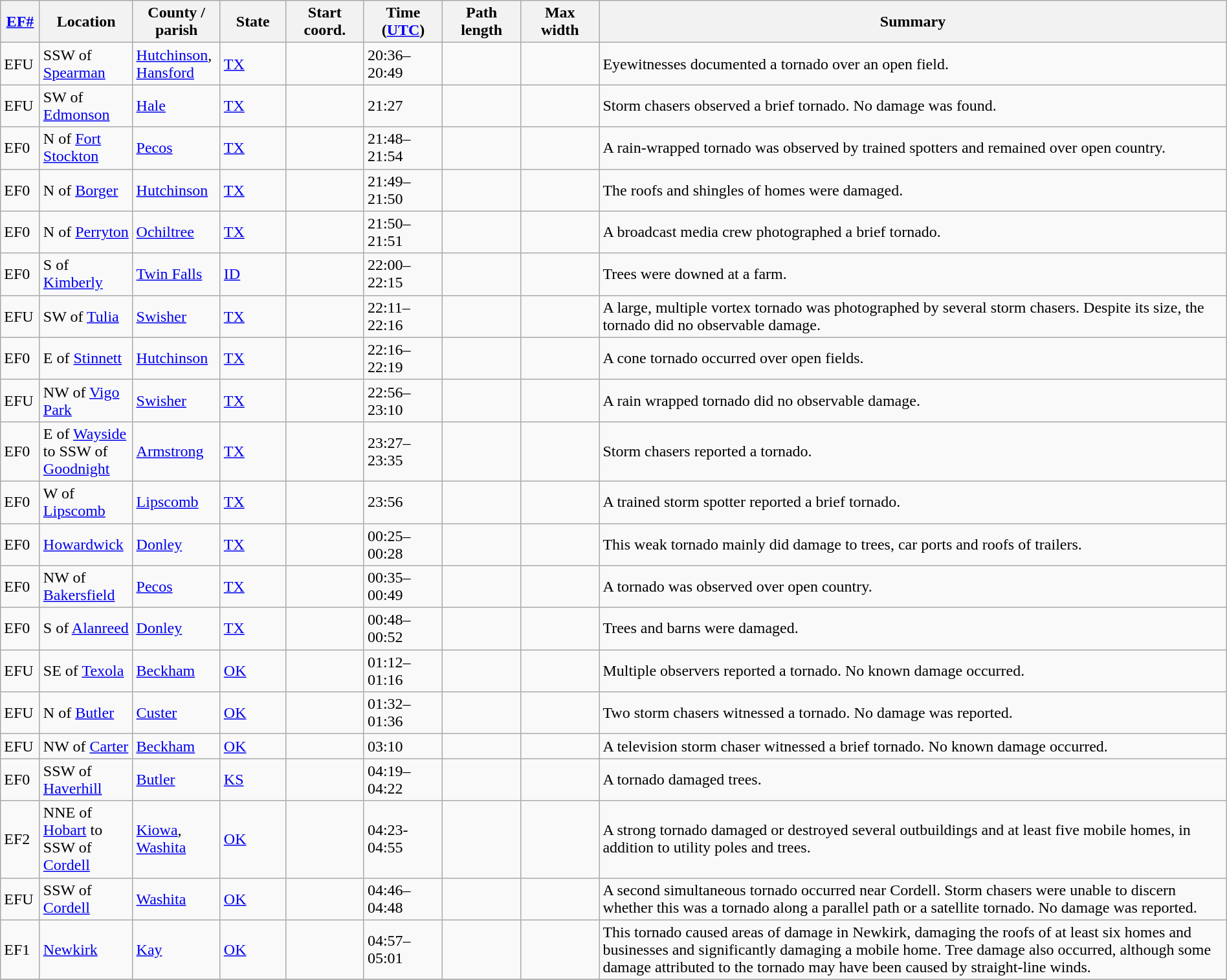<table class="wikitable sortable" style="width:100%;">
<tr>
<th scope="col" style="width:3%; text-align:center;"><a href='#'>EF#</a></th>
<th scope="col" style="width:7%; text-align:center;" class="unsortable">Location</th>
<th scope="col" style="width:6%; text-align:center;" class="unsortable">County / parish</th>
<th scope="col" style="width:5%; text-align:center;">State</th>
<th scope="col" style="width:6%; text-align:center;">Start coord.</th>
<th scope="col" style="width:6%; text-align:center;">Time (<a href='#'>UTC</a>)</th>
<th scope="col" style="width:6%; text-align:center;">Path length</th>
<th scope="col" style="width:6%; text-align:center;">Max width</th>
<th scope="col" class="unsortable" style="width:48%; text-align:center;">Summary</th>
</tr>
<tr>
<td bgcolor=>EFU</td>
<td>SSW of <a href='#'>Spearman</a></td>
<td><a href='#'>Hutchinson</a>, <a href='#'>Hansford</a></td>
<td><a href='#'>TX</a></td>
<td></td>
<td>20:36–20:49</td>
<td></td>
<td></td>
<td>Eyewitnesses documented a tornado over an open field.</td>
</tr>
<tr>
<td bgcolor=>EFU</td>
<td>SW of <a href='#'>Edmonson</a></td>
<td><a href='#'>Hale</a></td>
<td><a href='#'>TX</a></td>
<td></td>
<td>21:27</td>
<td></td>
<td></td>
<td>Storm chasers observed a brief tornado. No damage was found.</td>
</tr>
<tr>
<td bgcolor=>EF0</td>
<td>N of <a href='#'>Fort Stockton</a></td>
<td><a href='#'>Pecos</a></td>
<td><a href='#'>TX</a></td>
<td></td>
<td>21:48–21:54</td>
<td></td>
<td></td>
<td>A rain-wrapped tornado was observed by trained spotters and remained over open country.</td>
</tr>
<tr>
<td bgcolor=>EF0</td>
<td>N of <a href='#'>Borger</a></td>
<td><a href='#'>Hutchinson</a></td>
<td><a href='#'>TX</a></td>
<td></td>
<td>21:49–21:50</td>
<td></td>
<td></td>
<td>The roofs and shingles of homes were damaged.</td>
</tr>
<tr>
<td bgcolor=>EF0</td>
<td>N of <a href='#'>Perryton</a></td>
<td><a href='#'>Ochiltree</a></td>
<td><a href='#'>TX</a></td>
<td></td>
<td>21:50–21:51</td>
<td></td>
<td></td>
<td>A broadcast media crew photographed a brief tornado.</td>
</tr>
<tr>
<td bgcolor=>EF0</td>
<td>S of <a href='#'>Kimberly</a></td>
<td><a href='#'>Twin Falls</a></td>
<td><a href='#'>ID</a></td>
<td></td>
<td>22:00–22:15</td>
<td></td>
<td></td>
<td>Trees were downed at a farm.</td>
</tr>
<tr>
<td bgcolor=>EFU</td>
<td>SW of <a href='#'>Tulia</a></td>
<td><a href='#'>Swisher</a></td>
<td><a href='#'>TX</a></td>
<td></td>
<td>22:11–22:16</td>
<td></td>
<td></td>
<td>A large, multiple vortex tornado was photographed by several storm chasers. Despite its size, the tornado did no observable damage.</td>
</tr>
<tr>
<td bgcolor=>EF0</td>
<td>E of <a href='#'>Stinnett</a></td>
<td><a href='#'>Hutchinson</a></td>
<td><a href='#'>TX</a></td>
<td></td>
<td>22:16–22:19</td>
<td></td>
<td></td>
<td>A cone tornado occurred over open fields.</td>
</tr>
<tr>
<td bgcolor=>EFU</td>
<td>NW of <a href='#'>Vigo Park</a></td>
<td><a href='#'>Swisher</a></td>
<td><a href='#'>TX</a></td>
<td></td>
<td>22:56–23:10</td>
<td></td>
<td></td>
<td>A rain wrapped tornado did no observable damage.</td>
</tr>
<tr>
<td bgcolor=>EF0</td>
<td>E of <a href='#'>Wayside</a> to SSW of <a href='#'>Goodnight</a></td>
<td><a href='#'>Armstrong</a></td>
<td><a href='#'>TX</a></td>
<td></td>
<td>23:27–23:35</td>
<td></td>
<td></td>
<td>Storm chasers reported a tornado.</td>
</tr>
<tr>
<td bgcolor=>EF0</td>
<td>W of <a href='#'>Lipscomb</a></td>
<td><a href='#'>Lipscomb</a></td>
<td><a href='#'>TX</a></td>
<td></td>
<td>23:56</td>
<td></td>
<td></td>
<td>A trained storm spotter reported a brief tornado.</td>
</tr>
<tr>
<td bgcolor=>EF0</td>
<td><a href='#'>Howardwick</a></td>
<td><a href='#'>Donley</a></td>
<td><a href='#'>TX</a></td>
<td></td>
<td>00:25–00:28</td>
<td></td>
<td></td>
<td>This weak tornado mainly did damage to trees, car ports and roofs of trailers.</td>
</tr>
<tr>
<td bgcolor=>EF0</td>
<td>NW of <a href='#'>Bakersfield</a></td>
<td><a href='#'>Pecos</a></td>
<td><a href='#'>TX</a></td>
<td></td>
<td>00:35–00:49</td>
<td></td>
<td></td>
<td>A tornado was observed over open country.</td>
</tr>
<tr>
<td bgcolor=>EF0</td>
<td>S of <a href='#'>Alanreed</a></td>
<td><a href='#'>Donley</a></td>
<td><a href='#'>TX</a></td>
<td></td>
<td>00:48–00:52</td>
<td></td>
<td></td>
<td>Trees and barns were damaged.</td>
</tr>
<tr>
<td bgcolor=>EFU</td>
<td>SE of <a href='#'>Texola</a></td>
<td><a href='#'>Beckham</a></td>
<td><a href='#'>OK</a></td>
<td></td>
<td>01:12–01:16</td>
<td></td>
<td></td>
<td>Multiple observers reported a tornado. No known damage occurred.</td>
</tr>
<tr>
<td bgcolor=>EFU</td>
<td>N of <a href='#'>Butler</a></td>
<td><a href='#'>Custer</a></td>
<td><a href='#'>OK</a></td>
<td></td>
<td>01:32–01:36</td>
<td></td>
<td></td>
<td>Two storm chasers witnessed a tornado. No damage was reported.</td>
</tr>
<tr>
<td bgcolor=>EFU</td>
<td>NW of <a href='#'>Carter</a></td>
<td><a href='#'>Beckham</a></td>
<td><a href='#'>OK</a></td>
<td></td>
<td>03:10</td>
<td></td>
<td></td>
<td>A television storm chaser witnessed a brief tornado. No known damage occurred.</td>
</tr>
<tr>
<td bgcolor=>EF0</td>
<td>SSW of <a href='#'>Haverhill</a></td>
<td><a href='#'>Butler</a></td>
<td><a href='#'>KS</a></td>
<td></td>
<td>04:19–04:22</td>
<td></td>
<td></td>
<td>A tornado damaged trees.</td>
</tr>
<tr>
<td bgcolor=>EF2</td>
<td>NNE of <a href='#'>Hobart</a> to SSW of <a href='#'>Cordell</a></td>
<td><a href='#'>Kiowa</a>, <a href='#'>Washita</a></td>
<td><a href='#'>OK</a></td>
<td></td>
<td>04:23-04:55</td>
<td></td>
<td></td>
<td>A strong tornado damaged or destroyed several outbuildings and at least five mobile homes, in addition to utility poles and trees.</td>
</tr>
<tr>
<td bgcolor=>EFU</td>
<td>SSW of <a href='#'>Cordell</a></td>
<td><a href='#'>Washita</a></td>
<td><a href='#'>OK</a></td>
<td></td>
<td>04:46–04:48</td>
<td></td>
<td></td>
<td>A second simultaneous tornado occurred near Cordell. Storm chasers were unable to discern whether this was a tornado along a parallel path or a satellite tornado. No damage was reported.</td>
</tr>
<tr>
<td bgcolor=>EF1</td>
<td><a href='#'>Newkirk</a></td>
<td><a href='#'>Kay</a></td>
<td><a href='#'>OK</a></td>
<td></td>
<td>04:57–05:01</td>
<td></td>
<td></td>
<td>This tornado caused areas of damage in Newkirk, damaging the roofs of at least six homes and businesses and significantly damaging a mobile home. Tree damage also occurred, although some damage attributed to the tornado may have been caused by straight-line winds.</td>
</tr>
<tr>
</tr>
</table>
